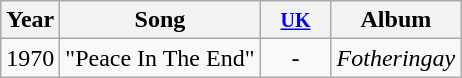<table class="wikitable">
<tr>
<th>Year</th>
<th>Song</th>
<th width="40"><small><a href='#'>UK</a></small></th>
<th>Album</th>
</tr>
<tr>
<td>1970</td>
<td>"Peace In The End"</td>
<td style="text-align:center;">-</td>
<td><em>Fotheringay</em></td>
</tr>
</table>
